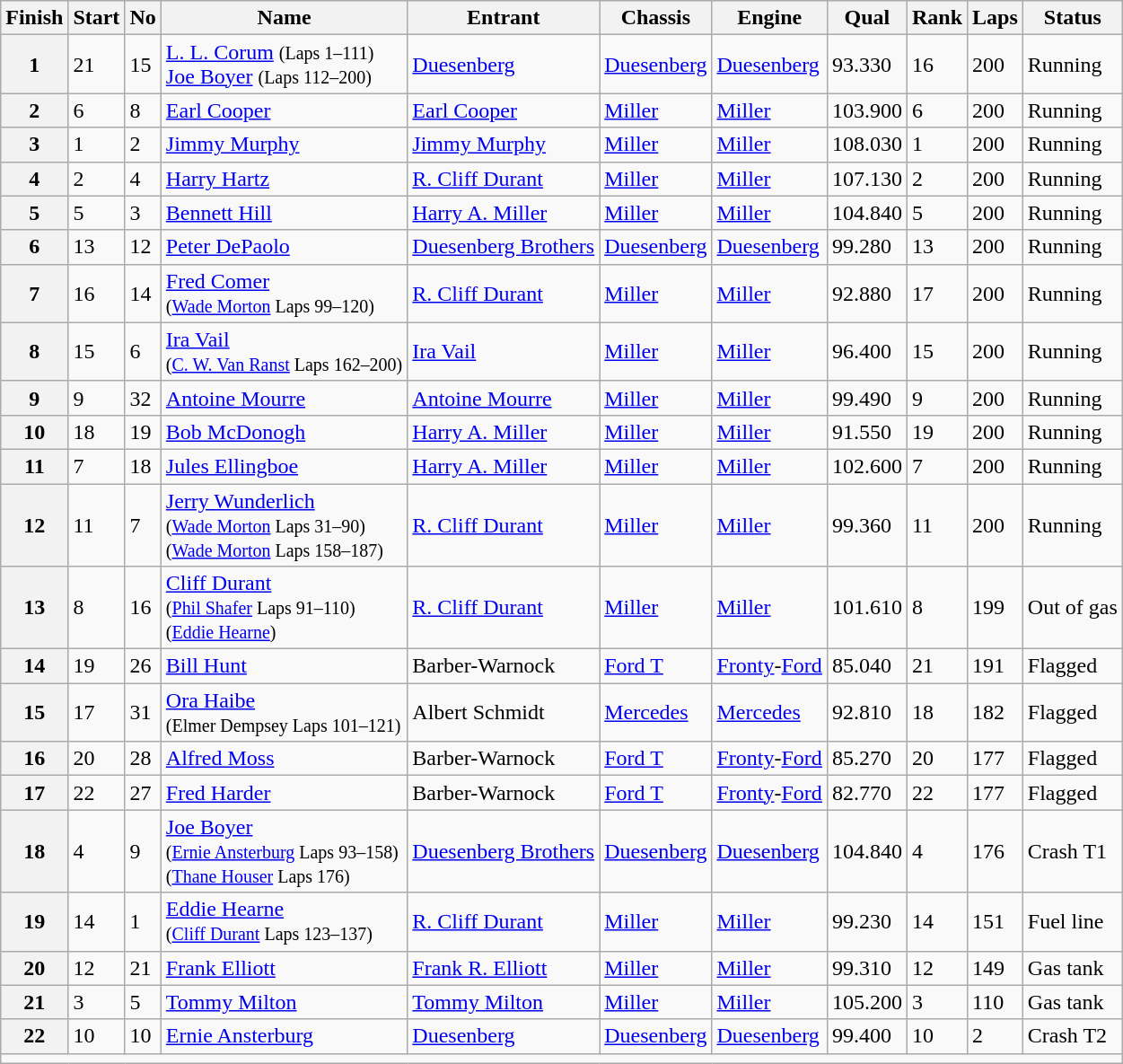<table class="wikitable">
<tr>
<th>Finish</th>
<th>Start</th>
<th>No</th>
<th>Name</th>
<th>Entrant</th>
<th>Chassis</th>
<th>Engine</th>
<th>Qual</th>
<th>Rank</th>
<th>Laps</th>
<th>Status</th>
</tr>
<tr>
<th>1</th>
<td>21</td>
<td>15</td>
<td> <a href='#'>L. L. Corum</a> <small>(Laps 1–111)</small><br> <a href='#'>Joe Boyer</a> <small>(Laps 112–200)</small></td>
<td><a href='#'>Duesenberg</a></td>
<td><a href='#'>Duesenberg</a></td>
<td><a href='#'>Duesenberg</a></td>
<td>93.330</td>
<td>16</td>
<td>200</td>
<td>Running</td>
</tr>
<tr>
<th>2</th>
<td>6</td>
<td>8</td>
<td> <a href='#'>Earl Cooper</a></td>
<td><a href='#'>Earl Cooper</a></td>
<td><a href='#'>Miller</a></td>
<td><a href='#'>Miller</a></td>
<td>103.900</td>
<td>6</td>
<td>200</td>
<td>Running</td>
</tr>
<tr>
<th>3</th>
<td>1</td>
<td>2</td>
<td> <a href='#'>Jimmy Murphy</a> <strong></strong></td>
<td><a href='#'>Jimmy Murphy</a></td>
<td><a href='#'>Miller</a></td>
<td><a href='#'>Miller</a></td>
<td>108.030</td>
<td>1</td>
<td>200</td>
<td>Running</td>
</tr>
<tr>
<th>4</th>
<td>2</td>
<td>4</td>
<td> <a href='#'>Harry Hartz</a></td>
<td><a href='#'>R. Cliff Durant</a></td>
<td><a href='#'>Miller</a></td>
<td><a href='#'>Miller</a></td>
<td>107.130</td>
<td>2</td>
<td>200</td>
<td>Running</td>
</tr>
<tr>
<th>5</th>
<td>5</td>
<td>3</td>
<td> <a href='#'>Bennett Hill</a></td>
<td><a href='#'>Harry A. Miller</a></td>
<td><a href='#'>Miller</a></td>
<td><a href='#'>Miller</a></td>
<td>104.840</td>
<td>5</td>
<td>200</td>
<td>Running</td>
</tr>
<tr>
<th>6</th>
<td>13</td>
<td>12</td>
<td> <a href='#'>Peter DePaolo</a></td>
<td><a href='#'>Duesenberg Brothers</a></td>
<td><a href='#'>Duesenberg</a></td>
<td><a href='#'>Duesenberg</a></td>
<td>99.280</td>
<td>13</td>
<td>200</td>
<td>Running</td>
</tr>
<tr>
<th>7</th>
<td>16</td>
<td>14</td>
<td> <a href='#'>Fred Comer</a> <strong></strong><br><small>(<a href='#'>Wade Morton</a> Laps 99–120)</small></td>
<td><a href='#'>R. Cliff Durant</a></td>
<td><a href='#'>Miller</a></td>
<td><a href='#'>Miller</a></td>
<td>92.880</td>
<td>17</td>
<td>200</td>
<td>Running</td>
</tr>
<tr>
<th>8</th>
<td>15</td>
<td>6</td>
<td> <a href='#'>Ira Vail</a><br><small>(<a href='#'>C. W. Van Ranst</a> Laps 162–200)</small></td>
<td><a href='#'>Ira Vail</a></td>
<td><a href='#'>Miller</a></td>
<td><a href='#'>Miller</a></td>
<td>96.400</td>
<td>15</td>
<td>200</td>
<td>Running</td>
</tr>
<tr>
<th>9</th>
<td>9</td>
<td>32</td>
<td> <a href='#'>Antoine Mourre</a> <strong></strong></td>
<td><a href='#'>Antoine Mourre</a></td>
<td><a href='#'>Miller</a></td>
<td><a href='#'>Miller</a></td>
<td>99.490</td>
<td>9</td>
<td>200</td>
<td>Running</td>
</tr>
<tr>
<th>10</th>
<td>18</td>
<td>19</td>
<td> <a href='#'>Bob McDonogh</a> <strong></strong></td>
<td><a href='#'>Harry A. Miller</a></td>
<td><a href='#'>Miller</a></td>
<td><a href='#'>Miller</a></td>
<td>91.550</td>
<td>19</td>
<td>200</td>
<td>Running</td>
</tr>
<tr>
<th>11</th>
<td>7</td>
<td>18</td>
<td> <a href='#'>Jules Ellingboe</a></td>
<td><a href='#'>Harry A. Miller</a></td>
<td><a href='#'>Miller</a></td>
<td><a href='#'>Miller</a></td>
<td>102.600</td>
<td>7</td>
<td>200</td>
<td>Running</td>
</tr>
<tr>
<th>12</th>
<td>11</td>
<td>7</td>
<td> <a href='#'>Jerry Wunderlich</a><br><small>(<a href='#'>Wade Morton</a> Laps 31–90)</small><br><small>(<a href='#'>Wade Morton</a> Laps 158–187)</small></td>
<td><a href='#'>R. Cliff Durant</a></td>
<td><a href='#'>Miller</a></td>
<td><a href='#'>Miller</a></td>
<td>99.360</td>
<td>11</td>
<td>200</td>
<td>Running</td>
</tr>
<tr>
<th>13</th>
<td>8</td>
<td>16</td>
<td> <a href='#'>Cliff Durant</a><br><small>(<a href='#'>Phil Shafer</a> Laps 91–110)</small><br><small>(<a href='#'>Eddie Hearne</a>)</small></td>
<td><a href='#'>R. Cliff Durant</a></td>
<td><a href='#'>Miller</a></td>
<td><a href='#'>Miller</a></td>
<td>101.610</td>
<td>8</td>
<td>199</td>
<td>Out of gas</td>
</tr>
<tr>
<th>14</th>
<td>19</td>
<td>26</td>
<td> <a href='#'>Bill Hunt</a> <strong></strong></td>
<td>Barber-Warnock</td>
<td><a href='#'>Ford T</a></td>
<td><a href='#'>Fronty</a>-<a href='#'>Ford</a></td>
<td>85.040</td>
<td>21</td>
<td>191</td>
<td>Flagged</td>
</tr>
<tr>
<th>15</th>
<td>17</td>
<td>31</td>
<td> <a href='#'>Ora Haibe</a><br><small>(Elmer Dempsey Laps 101–121)</small></td>
<td>Albert Schmidt</td>
<td><a href='#'>Mercedes</a></td>
<td><a href='#'>Mercedes</a></td>
<td>92.810</td>
<td>18</td>
<td>182</td>
<td>Flagged</td>
</tr>
<tr>
<th>16</th>
<td>20</td>
<td>28</td>
<td> <a href='#'>Alfred Moss</a> <strong></strong></td>
<td>Barber-Warnock</td>
<td><a href='#'>Ford T</a></td>
<td><a href='#'>Fronty</a>-<a href='#'>Ford</a></td>
<td>85.270</td>
<td>20</td>
<td>177</td>
<td>Flagged</td>
</tr>
<tr>
<th>17</th>
<td>22</td>
<td>27</td>
<td> <a href='#'>Fred Harder</a> <strong></strong></td>
<td>Barber-Warnock</td>
<td><a href='#'>Ford T</a></td>
<td><a href='#'>Fronty</a>-<a href='#'>Ford</a></td>
<td>82.770</td>
<td>22</td>
<td>177</td>
<td>Flagged</td>
</tr>
<tr>
<th>18</th>
<td>4</td>
<td>9</td>
<td> <a href='#'>Joe Boyer</a><br><small>(<a href='#'>Ernie Ansterburg</a> Laps 93–158)</small><br><small>(<a href='#'>Thane Houser</a> Laps 176)</small></td>
<td><a href='#'>Duesenberg Brothers</a></td>
<td><a href='#'>Duesenberg</a></td>
<td><a href='#'>Duesenberg</a></td>
<td>104.840</td>
<td>4</td>
<td>176</td>
<td>Crash T1</td>
</tr>
<tr>
<th>19</th>
<td>14</td>
<td>1</td>
<td> <a href='#'>Eddie Hearne</a><br><small>(<a href='#'>Cliff Durant</a> Laps 123–137)</small></td>
<td><a href='#'>R. Cliff Durant</a></td>
<td><a href='#'>Miller</a></td>
<td><a href='#'>Miller</a></td>
<td>99.230</td>
<td>14</td>
<td>151</td>
<td>Fuel line</td>
</tr>
<tr>
<th>20</th>
<td>12</td>
<td>21</td>
<td> <a href='#'>Frank Elliott</a></td>
<td><a href='#'>Frank R. Elliott</a></td>
<td><a href='#'>Miller</a></td>
<td><a href='#'>Miller</a></td>
<td>99.310</td>
<td>12</td>
<td>149</td>
<td>Gas tank</td>
</tr>
<tr>
<th>21</th>
<td>3</td>
<td>5</td>
<td> <a href='#'>Tommy Milton</a> <strong></strong></td>
<td><a href='#'>Tommy Milton</a></td>
<td><a href='#'>Miller</a></td>
<td><a href='#'>Miller</a></td>
<td>105.200</td>
<td>3</td>
<td>110</td>
<td>Gas tank</td>
</tr>
<tr>
<th>22</th>
<td>10</td>
<td>10</td>
<td> <a href='#'>Ernie Ansterburg</a> <strong></strong></td>
<td><a href='#'>Duesenberg</a></td>
<td><a href='#'>Duesenberg</a></td>
<td><a href='#'>Duesenberg</a></td>
<td>99.400</td>
<td>10</td>
<td>2</td>
<td>Crash T2</td>
</tr>
<tr>
<td colspan=12 style="text-align:center"></td>
</tr>
</table>
